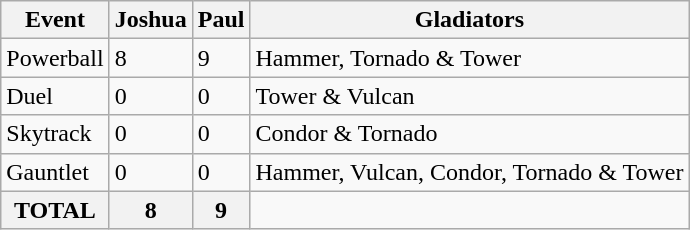<table class="wikitable">
<tr>
<th>Event</th>
<th>Joshua</th>
<th>Paul</th>
<th>Gladiators</th>
</tr>
<tr>
<td>Powerball</td>
<td>8</td>
<td>9</td>
<td>Hammer, Tornado & Tower</td>
</tr>
<tr>
<td>Duel</td>
<td>0</td>
<td>0</td>
<td>Tower & Vulcan</td>
</tr>
<tr>
<td>Skytrack</td>
<td>0</td>
<td>0</td>
<td>Condor & Tornado</td>
</tr>
<tr>
<td>Gauntlet</td>
<td>0</td>
<td>0</td>
<td>Hammer, Vulcan, Condor, Tornado & Tower</td>
</tr>
<tr>
<th>TOTAL</th>
<th>8</th>
<th>9</th>
</tr>
</table>
